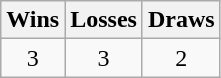<table class="wikitable">
<tr>
<th>Wins</th>
<th>Losses</th>
<th>Draws</th>
</tr>
<tr>
<td align=center>3</td>
<td align=center>3</td>
<td align=center>2</td>
</tr>
</table>
